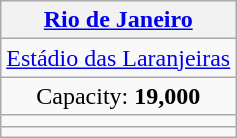<table class="wikitable" style="text-align:center">
<tr>
<th><a href='#'>Rio de Janeiro</a></th>
</tr>
<tr>
<td><a href='#'>Estádio das Laranjeiras</a></td>
</tr>
<tr>
<td>Capacity: <strong>19,000</strong></td>
</tr>
<tr>
<td></td>
</tr>
<tr>
<td colspan="1"></td>
</tr>
</table>
